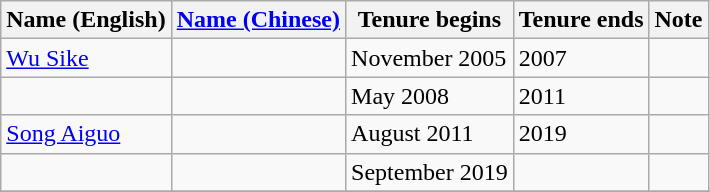<table class="wikitable">
<tr>
<th>Name (English)</th>
<th><a href='#'>Name (Chinese)</a></th>
<th>Tenure begins</th>
<th>Tenure ends</th>
<th>Note</th>
</tr>
<tr>
<td><a href='#'>Wu Sike</a></td>
<td></td>
<td>November 2005</td>
<td>2007</td>
<td></td>
</tr>
<tr>
<td></td>
<td></td>
<td>May 2008</td>
<td>2011</td>
<td></td>
</tr>
<tr>
<td><a href='#'>Song Aiguo</a></td>
<td></td>
<td>August 2011</td>
<td>2019</td>
<td></td>
</tr>
<tr>
<td></td>
<td></td>
<td>September 2019</td>
<td></td>
<td></td>
</tr>
<tr>
</tr>
</table>
